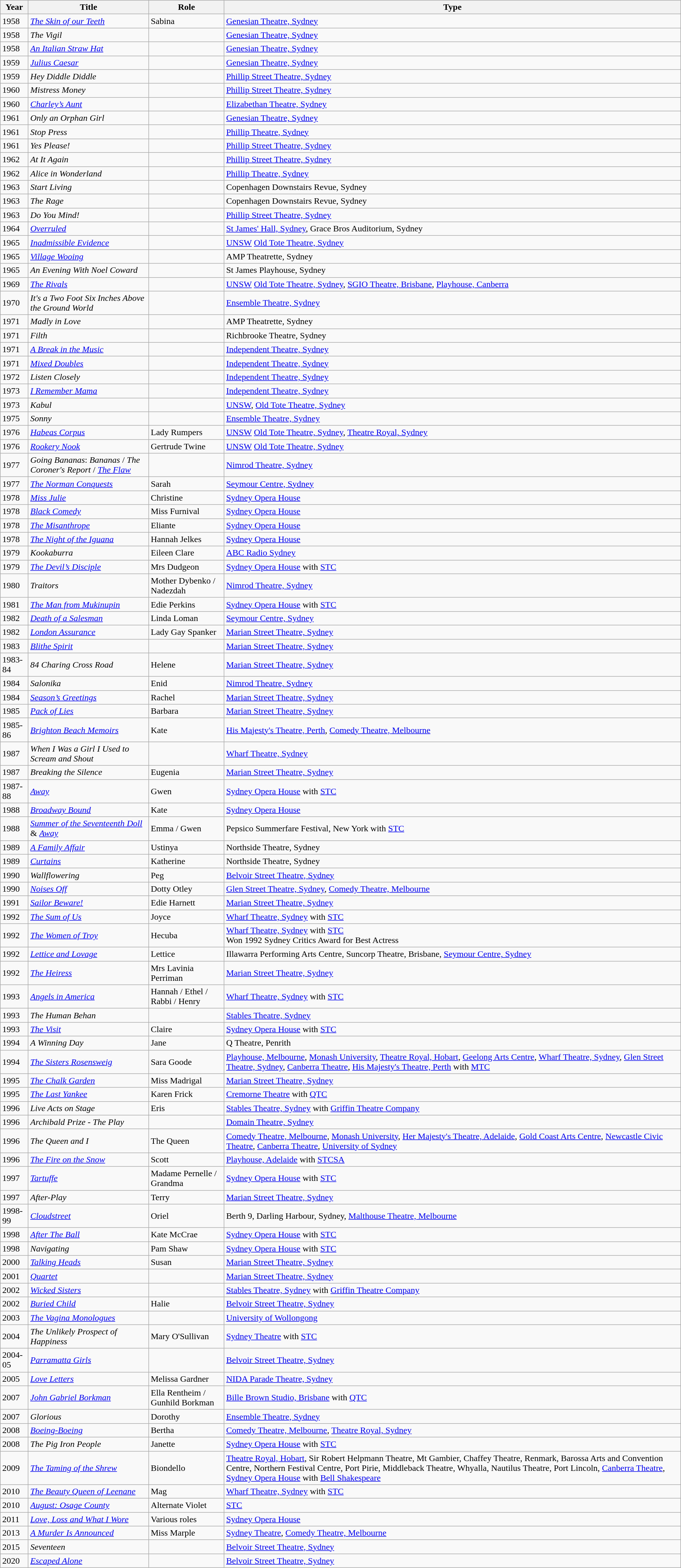<table class="wikitable sortable">
<tr>
<th>Year</th>
<th>Title</th>
<th>Role</th>
<th class="unsortable">Type</th>
</tr>
<tr>
<td>1958</td>
<td><em><a href='#'>The Skin of our Teeth</a></em></td>
<td>Sabina</td>
<td><a href='#'>Genesian Theatre, Sydney</a></td>
</tr>
<tr>
<td>1958</td>
<td><em>The Vigil</em></td>
<td></td>
<td><a href='#'>Genesian Theatre, Sydney</a></td>
</tr>
<tr>
<td>1958</td>
<td><em><a href='#'>An Italian Straw Hat</a></em></td>
<td></td>
<td><a href='#'>Genesian Theatre, Sydney</a></td>
</tr>
<tr>
<td>1959</td>
<td><em><a href='#'>Julius Caesar</a></em></td>
<td></td>
<td><a href='#'>Genesian Theatre, Sydney</a></td>
</tr>
<tr>
<td>1959</td>
<td><em>Hey Diddle Diddle</em></td>
<td></td>
<td><a href='#'>Phillip Street Theatre, Sydney</a></td>
</tr>
<tr>
<td>1960</td>
<td><em>Mistress Money</em></td>
<td></td>
<td><a href='#'>Phillip Street Theatre, Sydney</a></td>
</tr>
<tr>
<td>1960</td>
<td><em><a href='#'>Charley’s Aunt</a></em></td>
<td></td>
<td><a href='#'>Elizabethan Theatre, Sydney</a></td>
</tr>
<tr>
<td>1961</td>
<td><em>Only an Orphan Girl</em></td>
<td></td>
<td><a href='#'>Genesian Theatre, Sydney</a></td>
</tr>
<tr>
<td>1961</td>
<td><em>Stop Press</em></td>
<td></td>
<td><a href='#'>Phillip Theatre, Sydney</a></td>
</tr>
<tr>
<td>1961</td>
<td><em>Yes Please!</em></td>
<td></td>
<td><a href='#'>Phillip Street Theatre, Sydney</a></td>
</tr>
<tr>
<td>1962</td>
<td><em>At It Again</em></td>
<td></td>
<td><a href='#'>Phillip Street Theatre, Sydney</a></td>
</tr>
<tr>
<td>1962</td>
<td><em>Alice in Wonderland</em></td>
<td></td>
<td><a href='#'>Phillip Theatre, Sydney</a></td>
</tr>
<tr>
<td>1963</td>
<td><em>Start Living</em></td>
<td></td>
<td>Copenhagen Downstairs Revue, Sydney</td>
</tr>
<tr>
<td>1963</td>
<td><em>The Rage</em></td>
<td></td>
<td>Copenhagen Downstairs Revue, Sydney</td>
</tr>
<tr>
<td>1963</td>
<td><em>Do You Mind!</em></td>
<td></td>
<td><a href='#'>Phillip Street Theatre, Sydney</a></td>
</tr>
<tr>
<td>1964</td>
<td><em><a href='#'>Overruled</a></em></td>
<td></td>
<td><a href='#'>St James' Hall, Sydney</a>, Grace Bros Auditorium, Sydney</td>
</tr>
<tr>
<td>1965</td>
<td><em><a href='#'>Inadmissible Evidence</a></em></td>
<td></td>
<td><a href='#'>UNSW</a> <a href='#'>Old Tote Theatre, Sydney</a></td>
</tr>
<tr>
<td>1965</td>
<td><em><a href='#'>Village Wooing</a></em></td>
<td></td>
<td>AMP Theatrette, Sydney</td>
</tr>
<tr>
<td>1965</td>
<td><em>An Evening With Noel Coward</em></td>
<td></td>
<td>St James Playhouse, Sydney</td>
</tr>
<tr>
<td>1969</td>
<td><em><a href='#'>The Rivals</a></em></td>
<td></td>
<td><a href='#'>UNSW</a> <a href='#'>Old Tote Theatre, Sydney</a>, <a href='#'>SGIO Theatre, Brisbane</a>, <a href='#'>Playhouse, Canberra</a></td>
</tr>
<tr>
<td>1970</td>
<td><em>It's a Two Foot Six Inches Above the Ground World</em></td>
<td></td>
<td><a href='#'>Ensemble Theatre, Sydney</a></td>
</tr>
<tr>
<td>1971</td>
<td><em>Madly in Love</em></td>
<td></td>
<td>AMP Theatrette, Sydney</td>
</tr>
<tr>
<td>1971</td>
<td><em>Filth</em></td>
<td></td>
<td>Richbrooke Theatre, Sydney</td>
</tr>
<tr>
<td>1971</td>
<td><em><a href='#'>A Break in the Music</a></em></td>
<td></td>
<td><a href='#'>Independent Theatre, Sydney</a></td>
</tr>
<tr>
<td>1971</td>
<td><em><a href='#'>Mixed Doubles</a></em></td>
<td></td>
<td><a href='#'>Independent Theatre, Sydney</a></td>
</tr>
<tr>
<td>1972</td>
<td><em>Listen Closely</em></td>
<td></td>
<td><a href='#'>Independent Theatre, Sydney</a></td>
</tr>
<tr>
<td>1973</td>
<td><em><a href='#'>I Remember Mama</a></em></td>
<td></td>
<td><a href='#'>Independent Theatre, Sydney</a></td>
</tr>
<tr>
<td>1973</td>
<td><em>Kabul</em></td>
<td></td>
<td><a href='#'>UNSW</a>, <a href='#'>Old Tote Theatre, Sydney</a></td>
</tr>
<tr>
<td>1975</td>
<td><em>Sonny</em></td>
<td></td>
<td><a href='#'>Ensemble Theatre, Sydney</a></td>
</tr>
<tr>
<td>1976</td>
<td><em><a href='#'>Habeas Corpus</a></em></td>
<td>Lady Rumpers</td>
<td><a href='#'>UNSW</a> <a href='#'>Old Tote Theatre, Sydney</a>, <a href='#'>Theatre Royal, Sydney</a></td>
</tr>
<tr>
<td>1976</td>
<td><em><a href='#'>Rookery Nook</a></em></td>
<td>Gertrude Twine</td>
<td><a href='#'>UNSW</a> <a href='#'>Old Tote Theatre, Sydney</a></td>
</tr>
<tr>
<td>1977</td>
<td><em>Going Bananas</em>: <em>Bananas</em> / <em>The Coroner's Report</em> / <em><a href='#'>The Flaw</a></em></td>
<td></td>
<td><a href='#'>Nimrod Theatre, Sydney</a></td>
</tr>
<tr>
<td>1977</td>
<td><em><a href='#'>The Norman Conquests</a></em></td>
<td>Sarah</td>
<td><a href='#'>Seymour Centre, Sydney</a></td>
</tr>
<tr>
<td>1978</td>
<td><em><a href='#'>Miss Julie</a></em></td>
<td>Christine</td>
<td><a href='#'>Sydney Opera House</a></td>
</tr>
<tr>
<td>1978</td>
<td><em><a href='#'>Black Comedy</a></em></td>
<td>Miss Furnival</td>
<td><a href='#'>Sydney Opera House</a></td>
</tr>
<tr>
<td>1978</td>
<td><em><a href='#'>The Misanthrope</a></em></td>
<td>Eliante</td>
<td><a href='#'>Sydney Opera House</a></td>
</tr>
<tr>
<td>1978</td>
<td><em><a href='#'>The Night of the Iguana</a></em></td>
<td>Hannah Jelkes</td>
<td><a href='#'>Sydney Opera House</a></td>
</tr>
<tr>
<td>1979</td>
<td><em>Kookaburra</em></td>
<td>Eileen Clare</td>
<td><a href='#'>ABC Radio Sydney</a></td>
</tr>
<tr>
<td>1979</td>
<td><em><a href='#'>The Devil’s Disciple</a></em></td>
<td>Mrs Dudgeon</td>
<td><a href='#'>Sydney Opera House</a> with <a href='#'>STC</a></td>
</tr>
<tr>
<td>1980</td>
<td><em>Traitors</em></td>
<td>Mother Dybenko / Nadezdah</td>
<td><a href='#'>Nimrod Theatre, Sydney</a></td>
</tr>
<tr>
<td>1981</td>
<td><em><a href='#'>The Man from Mukinupin</a></em></td>
<td>Edie Perkins</td>
<td><a href='#'>Sydney Opera House</a> with <a href='#'>STC</a></td>
</tr>
<tr>
<td>1982</td>
<td><em><a href='#'>Death of a Salesman</a></em></td>
<td>Linda Loman</td>
<td><a href='#'>Seymour Centre, Sydney</a></td>
</tr>
<tr>
<td>1982</td>
<td><em><a href='#'>London Assurance</a></em></td>
<td>Lady Gay Spanker</td>
<td><a href='#'>Marian Street Theatre, Sydney</a></td>
</tr>
<tr>
<td>1983</td>
<td><em><a href='#'>Blithe Spirit</a></em></td>
<td></td>
<td><a href='#'>Marian Street Theatre, Sydney</a></td>
</tr>
<tr>
<td>1983-84</td>
<td><em>84 Charing Cross Road</em></td>
<td>Helene</td>
<td><a href='#'>Marian Street Theatre, Sydney</a></td>
</tr>
<tr>
<td>1984</td>
<td><em>Salonika</em></td>
<td>Enid</td>
<td><a href='#'>Nimrod Theatre, Sydney</a></td>
</tr>
<tr>
<td>1984</td>
<td><em><a href='#'>Season’s Greetings</a></em></td>
<td>Rachel</td>
<td><a href='#'>Marian Street Theatre, Sydney</a></td>
</tr>
<tr>
<td>1985</td>
<td><em><a href='#'>Pack of Lies</a></em></td>
<td>Barbara</td>
<td><a href='#'>Marian Street Theatre, Sydney</a></td>
</tr>
<tr>
<td>1985-86</td>
<td><em><a href='#'>Brighton Beach Memoirs</a></em></td>
<td>Kate</td>
<td><a href='#'>His Majesty's Theatre, Perth</a>, <a href='#'>Comedy Theatre, Melbourne</a></td>
</tr>
<tr>
<td>1987</td>
<td><em>When I Was a Girl I Used to Scream and Shout</em></td>
<td></td>
<td><a href='#'>Wharf Theatre, Sydney</a></td>
</tr>
<tr>
<td>1987</td>
<td><em>Breaking the Silence</em></td>
<td>Eugenia</td>
<td><a href='#'>Marian Street Theatre, Sydney</a></td>
</tr>
<tr>
<td>1987-88</td>
<td><em><a href='#'>Away</a></em></td>
<td>Gwen</td>
<td><a href='#'>Sydney Opera House</a> with <a href='#'>STC</a></td>
</tr>
<tr>
<td>1988</td>
<td><em><a href='#'>Broadway Bound</a></em></td>
<td>Kate</td>
<td><a href='#'>Sydney Opera House</a></td>
</tr>
<tr>
<td>1988</td>
<td><em><a href='#'>Summer of the Seventeenth Doll</a></em> & <em><a href='#'>Away</a></em></td>
<td>Emma / Gwen</td>
<td>Pepsico Summerfare Festival, New York with <a href='#'>STC</a></td>
</tr>
<tr>
<td>1989</td>
<td><em><a href='#'>A Family Affair</a></em></td>
<td>Ustinya</td>
<td>Northside Theatre, Sydney</td>
</tr>
<tr>
<td>1989</td>
<td><em><a href='#'>Curtains</a></em></td>
<td>Katherine</td>
<td>Northside Theatre, Sydney</td>
</tr>
<tr>
<td>1990</td>
<td><em>Wallflowering</em></td>
<td>Peg</td>
<td><a href='#'>Belvoir Street Theatre, Sydney</a></td>
</tr>
<tr>
<td>1990</td>
<td><em><a href='#'>Noises Off</a></em></td>
<td>Dotty Otley</td>
<td><a href='#'>Glen Street Theatre, Sydney</a>, <a href='#'>Comedy Theatre, Melbourne</a></td>
</tr>
<tr>
<td>1991</td>
<td><em><a href='#'>Sailor Beware!</a></em></td>
<td>Edie Harnett</td>
<td><a href='#'>Marian Street Theatre, Sydney</a></td>
</tr>
<tr>
<td>1992</td>
<td><em><a href='#'>The Sum of Us</a></em></td>
<td>Joyce</td>
<td><a href='#'>Wharf Theatre, Sydney</a> with <a href='#'>STC</a></td>
</tr>
<tr>
<td>1992</td>
<td><em><a href='#'>The Women of Troy</a></em></td>
<td>Hecuba</td>
<td><a href='#'>Wharf Theatre, Sydney</a> with <a href='#'>STC</a><br> Won 1992 Sydney Critics Award for Best Actress</td>
</tr>
<tr>
<td>1992</td>
<td><em><a href='#'>Lettice and Lovage</a></em></td>
<td>Lettice</td>
<td>Illawarra Performing Arts Centre, Suncorp Theatre, Brisbane, <a href='#'>Seymour Centre, Sydney</a></td>
</tr>
<tr>
<td>1992</td>
<td><em><a href='#'>The Heiress</a></em></td>
<td>Mrs Lavinia Perriman</td>
<td><a href='#'>Marian Street Theatre, Sydney</a></td>
</tr>
<tr>
<td>1993</td>
<td><em><a href='#'>Angels in America</a></em></td>
<td>Hannah / Ethel / Rabbi / Henry</td>
<td><a href='#'>Wharf Theatre, Sydney</a> with <a href='#'>STC</a></td>
</tr>
<tr>
<td>1993</td>
<td><em>The Human Behan</em></td>
<td></td>
<td><a href='#'>Stables Theatre, Sydney</a></td>
</tr>
<tr>
<td>1993</td>
<td><em><a href='#'>The Visit</a></em></td>
<td>Claire</td>
<td><a href='#'>Sydney Opera House</a> with <a href='#'>STC</a></td>
</tr>
<tr>
<td>1994</td>
<td><em>A Winning Day</em></td>
<td>Jane</td>
<td>Q Theatre, Penrith</td>
</tr>
<tr>
<td>1994</td>
<td><em><a href='#'>The Sisters Rosensweig</a></em></td>
<td>Sara Goode</td>
<td><a href='#'>Playhouse, Melbourne</a>, <a href='#'>Monash University</a>, <a href='#'>Theatre Royal, Hobart</a>, <a href='#'>Geelong Arts Centre</a>, <a href='#'>Wharf Theatre, Sydney</a>, <a href='#'>Glen Street Theatre, Sydney</a>, <a href='#'>Canberra Theatre</a>, <a href='#'>His Majesty's Theatre, Perth</a> with <a href='#'>MTC</a></td>
</tr>
<tr>
<td>1995</td>
<td><em><a href='#'>The Chalk Garden</a></em></td>
<td>Miss Madrigal</td>
<td><a href='#'>Marian Street Theatre, Sydney</a></td>
</tr>
<tr>
<td>1995</td>
<td><em><a href='#'>The Last Yankee</a></em></td>
<td>Karen Frick</td>
<td><a href='#'>Cremorne Theatre</a> with <a href='#'>QTC</a></td>
</tr>
<tr>
<td>1996</td>
<td><em>Live Acts on Stage</em></td>
<td>Eris</td>
<td><a href='#'>Stables Theatre, Sydney</a> with <a href='#'>Griffin Theatre Company</a></td>
</tr>
<tr>
<td>1996</td>
<td><em>Archibald Prize - The Play</em></td>
<td></td>
<td><a href='#'>Domain Theatre, Sydney</a></td>
</tr>
<tr>
<td>1996</td>
<td><em>The Queen and I</em></td>
<td>The Queen</td>
<td><a href='#'>Comedy Theatre, Melbourne</a>, <a href='#'>Monash University</a>, <a href='#'>Her Majesty's Theatre, Adelaide</a>, <a href='#'>Gold Coast Arts Centre</a>, <a href='#'>Newcastle Civic Theatre</a>, <a href='#'>Canberra Theatre</a>, <a href='#'>University of Sydney</a></td>
</tr>
<tr>
<td>1996</td>
<td><em><a href='#'>The Fire on the Snow</a></em></td>
<td>Scott</td>
<td><a href='#'>Playhouse, Adelaide</a> with <a href='#'>STCSA</a></td>
</tr>
<tr>
<td>1997</td>
<td><em><a href='#'>Tartuffe</a></em></td>
<td>Madame Pernelle / Grandma</td>
<td><a href='#'>Sydney Opera House</a> with <a href='#'>STC</a></td>
</tr>
<tr>
<td>1997</td>
<td><em>After-Play</em></td>
<td>Terry</td>
<td><a href='#'>Marian Street Theatre, Sydney</a></td>
</tr>
<tr>
<td>1998-99</td>
<td><em><a href='#'>Cloudstreet</a></em></td>
<td>Oriel</td>
<td>Berth 9, Darling Harbour, Sydney, <a href='#'>Malthouse Theatre, Melbourne</a></td>
</tr>
<tr>
<td>1998</td>
<td><em><a href='#'>After The Ball</a></em></td>
<td>Kate McCrae</td>
<td><a href='#'>Sydney Opera House</a> with <a href='#'>STC</a></td>
</tr>
<tr>
<td>1998</td>
<td><em>Navigating</em></td>
<td>Pam Shaw</td>
<td><a href='#'>Sydney Opera House</a> with <a href='#'>STC</a></td>
</tr>
<tr>
<td>2000</td>
<td><em><a href='#'>Talking Heads</a></em></td>
<td>Susan</td>
<td><a href='#'>Marian Street Theatre, Sydney</a></td>
</tr>
<tr>
<td>2001</td>
<td><em><a href='#'>Quartet</a></em></td>
<td></td>
<td><a href='#'>Marian Street Theatre, Sydney</a></td>
</tr>
<tr>
<td>2002</td>
<td><em><a href='#'>Wicked Sisters</a></em></td>
<td></td>
<td><a href='#'>Stables Theatre, Sydney</a> with <a href='#'>Griffin Theatre Company</a></td>
</tr>
<tr>
<td>2002</td>
<td><em><a href='#'>Buried Child</a></em></td>
<td>Halie</td>
<td><a href='#'>Belvoir Street Theatre, Sydney</a></td>
</tr>
<tr>
<td>2003</td>
<td><em><a href='#'>The Vagina Monologues</a></em></td>
<td></td>
<td><a href='#'>University of Wollongong</a></td>
</tr>
<tr>
<td>2004</td>
<td><em>The Unlikely Prospect of Happiness</em></td>
<td>Mary O'Sullivan</td>
<td><a href='#'>Sydney Theatre</a> with <a href='#'>STC</a></td>
</tr>
<tr>
<td>2004-05</td>
<td><em><a href='#'>Parramatta Girls</a></em></td>
<td></td>
<td><a href='#'>Belvoir Street Theatre, Sydney</a></td>
</tr>
<tr>
<td>2005</td>
<td><em><a href='#'>Love Letters</a></em></td>
<td>Melissa Gardner</td>
<td><a href='#'>NIDA Parade Theatre, Sydney</a></td>
</tr>
<tr>
<td>2007</td>
<td><em><a href='#'>John Gabriel Borkman</a></em></td>
<td>Ella Rentheim / Gunhild Borkman</td>
<td><a href='#'>Bille Brown Studio, Brisbane</a> with <a href='#'>QTC</a></td>
</tr>
<tr>
<td>2007</td>
<td><em>Glorious</em></td>
<td>Dorothy</td>
<td><a href='#'>Ensemble Theatre, Sydney</a></td>
</tr>
<tr>
<td>2008</td>
<td><em><a href='#'>Boeing-Boeing</a></em></td>
<td>Bertha</td>
<td><a href='#'>Comedy Theatre, Melbourne</a>, <a href='#'>Theatre Royal, Sydney</a></td>
</tr>
<tr>
<td>2008</td>
<td><em>The Pig Iron People</em></td>
<td>Janette</td>
<td><a href='#'>Sydney Opera House</a> with <a href='#'>STC</a></td>
</tr>
<tr>
<td>2009</td>
<td><em><a href='#'>The Taming of the Shrew</a></em></td>
<td>Biondello</td>
<td><a href='#'>Theatre Royal, Hobart</a>, Sir Robert Helpmann Theatre, Mt Gambier, Chaffey Theatre, Renmark, Barossa Arts and Convention Centre, Northern Festival Centre, Port Pirie, Middleback Theatre, Whyalla, Nautilus Theatre, Port Lincoln, <a href='#'>Canberra Theatre</a>, <a href='#'>Sydney Opera House</a> with <a href='#'>Bell Shakespeare</a></td>
</tr>
<tr>
<td>2010</td>
<td><em><a href='#'>The Beauty Queen of Leenane</a></em></td>
<td>Mag</td>
<td><a href='#'>Wharf Theatre, Sydney</a> with <a href='#'>STC</a></td>
</tr>
<tr>
<td>2010</td>
<td><em><a href='#'>August: Osage County</a></em></td>
<td>Alternate Violet</td>
<td><a href='#'>STC</a></td>
</tr>
<tr>
<td>2011</td>
<td><em><a href='#'>Love, Loss and What I Wore</a></em></td>
<td>Various roles</td>
<td><a href='#'>Sydney Opera House</a></td>
</tr>
<tr>
<td>2013</td>
<td><em><a href='#'>A Murder Is Announced</a></em></td>
<td>Miss Marple</td>
<td><a href='#'>Sydney Theatre</a>, <a href='#'>Comedy Theatre, Melbourne</a></td>
</tr>
<tr>
<td>2015</td>
<td><em>Seventeen</em></td>
<td></td>
<td><a href='#'>Belvoir Street Theatre, Sydney</a></td>
</tr>
<tr>
<td>2020</td>
<td><em><a href='#'>Escaped Alone</a></em></td>
<td></td>
<td><a href='#'>Belvoir Street Theatre, Sydney</a></td>
</tr>
</table>
